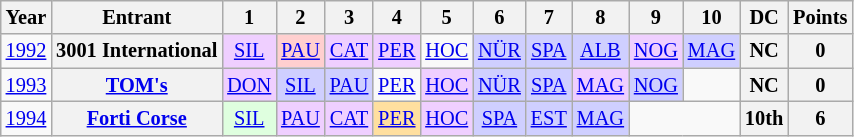<table class="wikitable" style="text-align:center; font-size:85%">
<tr>
<th>Year</th>
<th>Entrant</th>
<th>1</th>
<th>2</th>
<th>3</th>
<th>4</th>
<th>5</th>
<th>6</th>
<th>7</th>
<th>8</th>
<th>9</th>
<th>10</th>
<th>DC</th>
<th>Points</th>
</tr>
<tr>
<td><a href='#'>1992</a></td>
<th nowrap>3001 International</th>
<td style="background:#EFCFFF;"><a href='#'>SIL</a><br></td>
<td style="background:#FFCFCF;"><a href='#'>PAU</a><br></td>
<td style="background:#EFCFFF;"><a href='#'>CAT</a><br></td>
<td style="background:#EFCFFF;"><a href='#'>PER</a><br></td>
<td><a href='#'>HOC</a><br></td>
<td style="background:#CFCFFF;"><a href='#'>NÜR</a><br></td>
<td style="background:#CFCFFF;"><a href='#'>SPA</a><br></td>
<td style="background:#CFCFFF;"><a href='#'>ALB</a><br></td>
<td style="background:#EFCFFF;"><a href='#'>NOG</a><br></td>
<td style="background:#CFCFFF;"><a href='#'>MAG</a><br></td>
<th>NC</th>
<th>0</th>
</tr>
<tr>
<td><a href='#'>1993</a></td>
<th><a href='#'>TOM's</a></th>
<td style="background:#EFCFFF;"><a href='#'>DON</a><br></td>
<td style="background:#CFCFFF;"><a href='#'>SIL</a><br></td>
<td style="background:#CFCFFF;"><a href='#'>PAU</a><br></td>
<td><a href='#'>PER</a></td>
<td style="background:#EFCFFF;"><a href='#'>HOC</a><br></td>
<td style="background:#CFCFFF;"><a href='#'>NÜR</a><br></td>
<td style="background:#CFCFFF;"><a href='#'>SPA</a><br></td>
<td style="background:#EFCFFF;"><a href='#'>MAG</a><br></td>
<td style="background:#CFCFFF;"><a href='#'>NOG</a><br></td>
<td></td>
<th>NC</th>
<th>0</th>
</tr>
<tr>
<td><a href='#'>1994</a></td>
<th nowrap><a href='#'>Forti Corse</a></th>
<td style="background:#DFFFDF;"><a href='#'>SIL</a><br></td>
<td style="background:#EFCFFF;"><a href='#'>PAU</a><br></td>
<td style="background:#EFCFFF;"><a href='#'>CAT</a><br></td>
<td style="background:#FFDF9F;"><a href='#'>PER</a><br></td>
<td style="background:#EFCFFF;"><a href='#'>HOC</a><br></td>
<td style="background:#CFCFFF;"><a href='#'>SPA</a><br></td>
<td style="background:#CFCFFF;"><a href='#'>EST</a><br></td>
<td style="background:#CFCFFF;"><a href='#'>MAG</a><br></td>
<td colspan=2></td>
<th>10th</th>
<th>6</th>
</tr>
</table>
